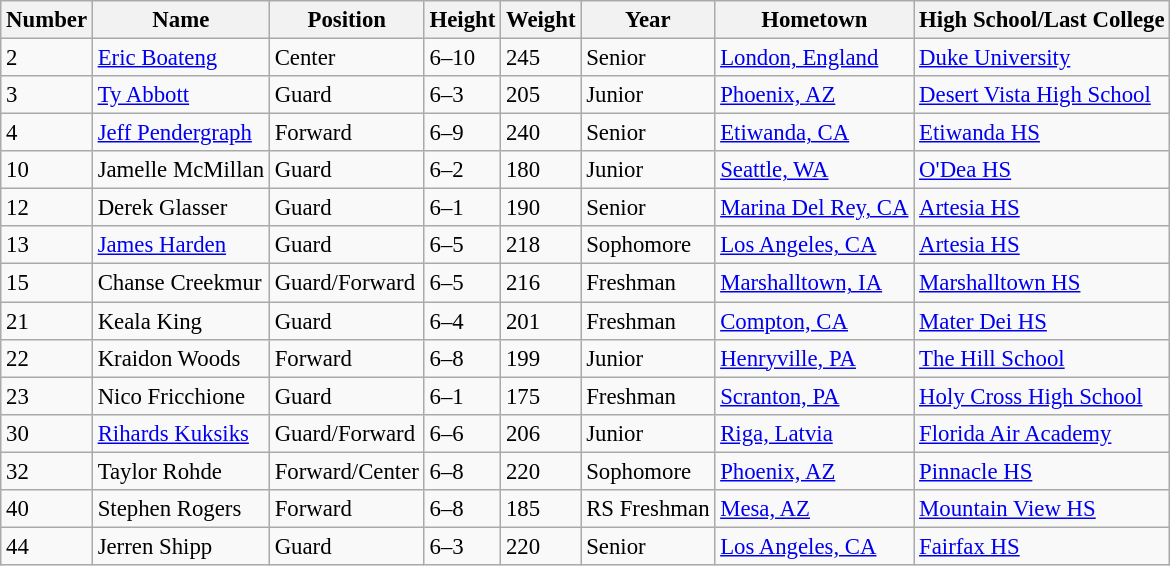<table class="wikitable" style="font-size: 95%;">
<tr>
<th>Number</th>
<th>Name</th>
<th>Position</th>
<th>Height</th>
<th>Weight</th>
<th>Year</th>
<th>Hometown</th>
<th>High School/Last College</th>
</tr>
<tr>
<td>2</td>
<td><a href='#'>Eric Boateng</a></td>
<td>Center</td>
<td>6–10</td>
<td>245</td>
<td>Senior</td>
<td><a href='#'>London, England</a></td>
<td><a href='#'>Duke University</a></td>
</tr>
<tr>
<td>3</td>
<td><a href='#'>Ty Abbott</a></td>
<td>Guard</td>
<td>6–3</td>
<td>205</td>
<td>Junior</td>
<td><a href='#'>Phoenix, AZ</a></td>
<td><a href='#'>Desert Vista High School</a></td>
</tr>
<tr>
<td>4</td>
<td><a href='#'>Jeff Pendergraph</a></td>
<td>Forward</td>
<td>6–9</td>
<td>240</td>
<td>Senior</td>
<td><a href='#'>Etiwanda, CA</a></td>
<td><a href='#'>Etiwanda HS</a></td>
</tr>
<tr>
<td>10</td>
<td>Jamelle McMillan</td>
<td>Guard</td>
<td>6–2</td>
<td>180</td>
<td>Junior</td>
<td><a href='#'>Seattle, WA</a></td>
<td><a href='#'>O'Dea HS</a></td>
</tr>
<tr>
<td>12</td>
<td>Derek Glasser</td>
<td>Guard</td>
<td>6–1</td>
<td>190</td>
<td>Senior</td>
<td><a href='#'>Marina Del Rey, CA</a></td>
<td><a href='#'>Artesia HS</a></td>
</tr>
<tr>
<td>13</td>
<td><a href='#'>James Harden</a></td>
<td>Guard</td>
<td>6–5</td>
<td>218</td>
<td>Sophomore</td>
<td><a href='#'>Los Angeles, CA</a></td>
<td><a href='#'>Artesia HS</a></td>
</tr>
<tr>
<td>15</td>
<td>Chanse Creekmur</td>
<td>Guard/Forward</td>
<td>6–5</td>
<td>216</td>
<td>Freshman</td>
<td><a href='#'>Marshalltown, IA</a></td>
<td><a href='#'>Marshalltown HS</a></td>
</tr>
<tr>
<td>21</td>
<td>Keala King</td>
<td>Guard</td>
<td>6–4</td>
<td>201</td>
<td>Freshman</td>
<td><a href='#'>Compton, CA</a></td>
<td><a href='#'>Mater Dei HS</a></td>
</tr>
<tr>
<td>22</td>
<td>Kraidon Woods</td>
<td>Forward</td>
<td>6–8</td>
<td>199</td>
<td>Junior</td>
<td><a href='#'>Henryville, PA</a></td>
<td><a href='#'>The Hill School</a></td>
</tr>
<tr>
<td>23</td>
<td>Nico Fricchione</td>
<td>Guard</td>
<td>6–1</td>
<td>175</td>
<td>Freshman</td>
<td><a href='#'>Scranton, PA</a></td>
<td><a href='#'>Holy Cross High School</a></td>
</tr>
<tr>
<td>30</td>
<td><a href='#'>Rihards Kuksiks</a></td>
<td>Guard/Forward</td>
<td>6–6</td>
<td>206</td>
<td>Junior</td>
<td><a href='#'>Riga, Latvia</a></td>
<td><a href='#'>Florida Air Academy</a></td>
</tr>
<tr>
<td>32</td>
<td>Taylor Rohde</td>
<td>Forward/Center</td>
<td>6–8</td>
<td>220</td>
<td>Sophomore</td>
<td><a href='#'>Phoenix, AZ</a></td>
<td><a href='#'>Pinnacle HS</a></td>
</tr>
<tr>
<td>40</td>
<td>Stephen Rogers</td>
<td>Forward</td>
<td>6–8</td>
<td>185</td>
<td>RS Freshman</td>
<td><a href='#'>Mesa, AZ</a></td>
<td><a href='#'>Mountain View HS</a></td>
</tr>
<tr>
<td>44</td>
<td>Jerren Shipp</td>
<td>Guard</td>
<td>6–3</td>
<td>220</td>
<td>Senior</td>
<td><a href='#'>Los Angeles, CA</a></td>
<td><a href='#'>Fairfax HS</a></td>
</tr>
</table>
